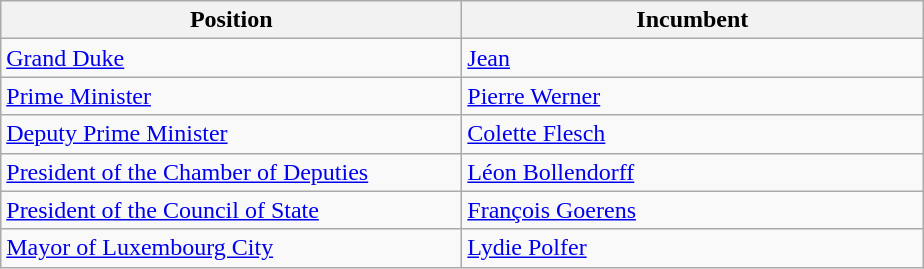<table class="wikitable">
<tr>
<th width="300">Position</th>
<th width="300">Incumbent</th>
</tr>
<tr>
<td><a href='#'>Grand Duke</a></td>
<td><a href='#'>Jean</a></td>
</tr>
<tr>
<td><a href='#'>Prime Minister</a></td>
<td><a href='#'>Pierre Werner</a></td>
</tr>
<tr>
<td><a href='#'>Deputy Prime Minister</a></td>
<td><a href='#'>Colette Flesch</a></td>
</tr>
<tr>
<td><a href='#'>President of the Chamber of Deputies</a></td>
<td><a href='#'>Léon Bollendorff</a></td>
</tr>
<tr>
<td><a href='#'>President of the Council of State</a></td>
<td><a href='#'>François Goerens</a></td>
</tr>
<tr>
<td><a href='#'>Mayor of Luxembourg City</a></td>
<td><a href='#'>Lydie Polfer</a></td>
</tr>
</table>
